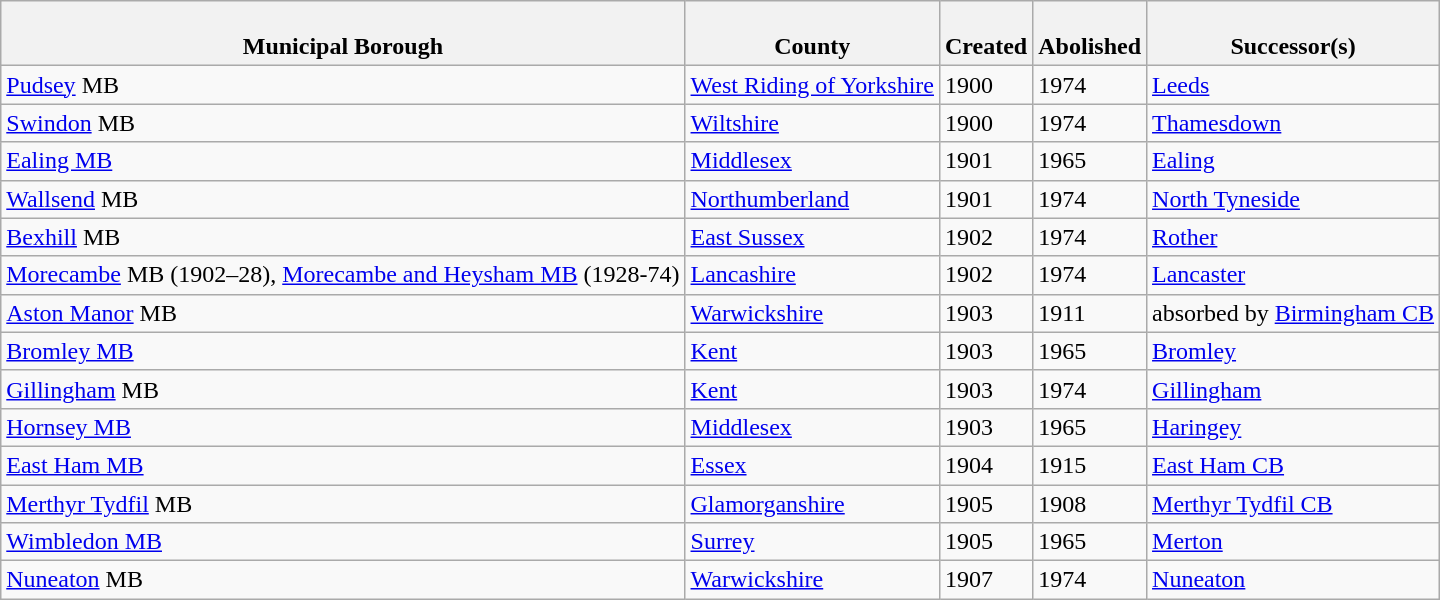<table class="wikitable sortable">
<tr>
<th><br>Municipal Borough</th>
<th><br>County</th>
<th><br>Created</th>
<th><br>Abolished</th>
<th><br>Successor(s)</th>
</tr>
<tr>
<td><a href='#'>Pudsey</a> MB</td>
<td><a href='#'>West Riding of Yorkshire</a></td>
<td>1900</td>
<td>1974</td>
<td><a href='#'>Leeds</a></td>
</tr>
<tr>
<td><a href='#'>Swindon</a> MB</td>
<td><a href='#'>Wiltshire</a></td>
<td>1900</td>
<td>1974</td>
<td><a href='#'>Thamesdown</a></td>
</tr>
<tr>
<td><a href='#'>Ealing MB</a></td>
<td><a href='#'>Middlesex</a></td>
<td>1901</td>
<td>1965</td>
<td><a href='#'>Ealing</a></td>
</tr>
<tr>
<td><a href='#'>Wallsend</a> MB</td>
<td><a href='#'>Northumberland</a></td>
<td>1901</td>
<td>1974</td>
<td><a href='#'>North Tyneside</a></td>
</tr>
<tr>
<td><a href='#'>Bexhill</a> MB</td>
<td><a href='#'>East Sussex</a></td>
<td>1902</td>
<td>1974</td>
<td><a href='#'>Rother</a></td>
</tr>
<tr>
<td><a href='#'>Morecambe</a> MB (1902–28), <a href='#'>Morecambe and Heysham MB</a> (1928-74)</td>
<td><a href='#'>Lancashire</a></td>
<td>1902</td>
<td>1974</td>
<td><a href='#'>Lancaster</a></td>
</tr>
<tr>
<td><a href='#'>Aston Manor</a> MB</td>
<td><a href='#'>Warwickshire</a></td>
<td>1903</td>
<td>1911</td>
<td>absorbed by <a href='#'>Birmingham CB</a></td>
</tr>
<tr>
<td><a href='#'>Bromley MB</a></td>
<td><a href='#'>Kent</a></td>
<td>1903</td>
<td>1965</td>
<td><a href='#'>Bromley</a></td>
</tr>
<tr>
<td><a href='#'>Gillingham</a> MB</td>
<td><a href='#'>Kent</a></td>
<td>1903</td>
<td>1974</td>
<td><a href='#'>Gillingham</a></td>
</tr>
<tr>
<td><a href='#'>Hornsey MB</a></td>
<td><a href='#'>Middlesex</a></td>
<td>1903</td>
<td>1965</td>
<td><a href='#'>Haringey</a></td>
</tr>
<tr>
<td><a href='#'>East Ham MB</a></td>
<td><a href='#'>Essex</a></td>
<td>1904</td>
<td>1915</td>
<td><a href='#'>East Ham CB</a></td>
</tr>
<tr>
<td><a href='#'>Merthyr Tydfil</a> MB</td>
<td><a href='#'>Glamorganshire</a></td>
<td>1905</td>
<td>1908</td>
<td><a href='#'>Merthyr Tydfil CB</a></td>
</tr>
<tr>
<td><a href='#'>Wimbledon MB</a></td>
<td><a href='#'>Surrey</a></td>
<td>1905</td>
<td>1965</td>
<td><a href='#'>Merton</a></td>
</tr>
<tr>
<td><a href='#'>Nuneaton</a> MB</td>
<td><a href='#'>Warwickshire</a></td>
<td>1907</td>
<td>1974</td>
<td><a href='#'>Nuneaton</a></td>
</tr>
</table>
